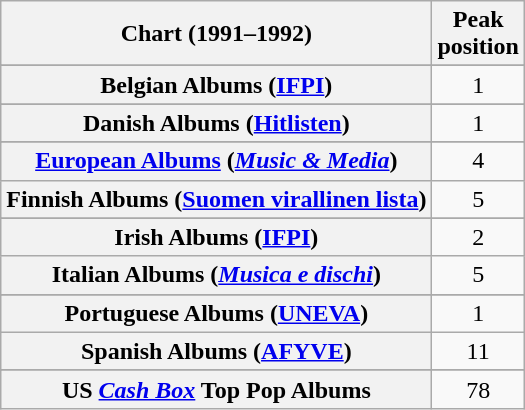<table class="wikitable sortable plainrowheaders" style="text-align:center">
<tr>
<th scope="col">Chart (1991–1992)</th>
<th scope="col">Peak<br>position</th>
</tr>
<tr>
</tr>
<tr>
</tr>
<tr>
<th scope="row">Belgian Albums (<a href='#'>IFPI</a>)</th>
<td>1</td>
</tr>
<tr>
</tr>
<tr>
<th scope="row">Danish Albums (<a href='#'>Hitlisten</a>)</th>
<td>1</td>
</tr>
<tr>
</tr>
<tr>
<th scope="row"><a href='#'>European Albums</a> (<em><a href='#'>Music & Media</a></em>)</th>
<td>4</td>
</tr>
<tr>
<th scope="row">Finnish Albums (<a href='#'>Suomen virallinen lista</a>)</th>
<td>5</td>
</tr>
<tr>
</tr>
<tr>
</tr>
<tr>
<th scope="row">Irish Albums (<a href='#'>IFPI</a>)</th>
<td>2</td>
</tr>
<tr>
<th scope="row">Italian Albums (<em><a href='#'>Musica e dischi</a></em>)</th>
<td>5</td>
</tr>
<tr>
</tr>
<tr>
</tr>
<tr>
<th scope="row">Portuguese Albums (<a href='#'>UNEVA</a>)</th>
<td>1</td>
</tr>
<tr>
<th scope="row">Spanish Albums (<a href='#'>AFYVE</a>)</th>
<td>11</td>
</tr>
<tr>
</tr>
<tr>
</tr>
<tr>
</tr>
<tr>
</tr>
<tr>
</tr>
<tr>
<th scope="row">US <em><a href='#'>Cash Box</a></em> Top Pop Albums </th>
<td>78</td>
</tr>
</table>
